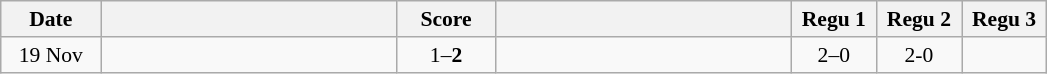<table class="wikitable" style="text-align: center; font-size:90% ">
<tr>
<th width="60">Date</th>
<th align="right" width="190"></th>
<th width="60">Score</th>
<th align="left" width="190"></th>
<th width="50">Regu 1</th>
<th width="50">Regu 2</th>
<th width="50">Regu 3</th>
</tr>
<tr>
<td>19 Nov</td>
<td align=right><strong></strong></td>
<td align=center>1–<strong>2</strong></td>
<td align=left></td>
<td>2–0</td>
<td>2-0</td>
</tr>
</table>
